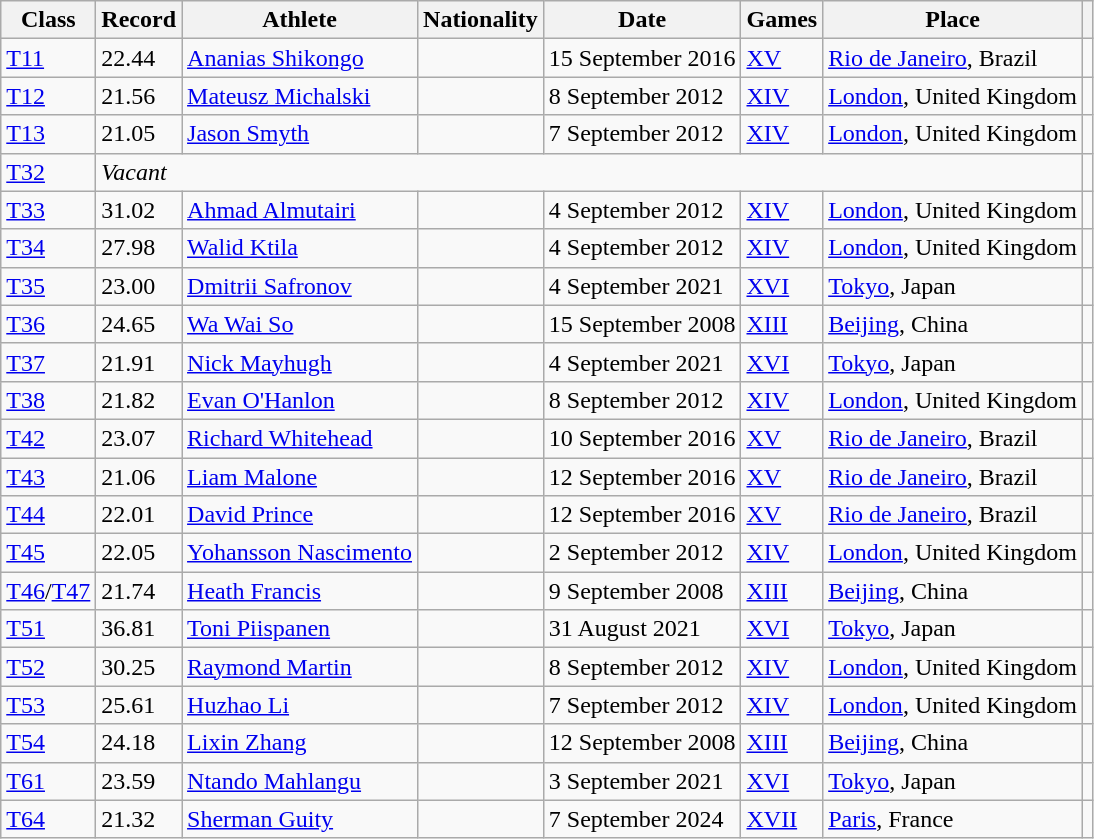<table class="wikitable">
<tr>
<th>Class</th>
<th>Record</th>
<th>Athlete</th>
<th>Nationality</th>
<th>Date</th>
<th>Games</th>
<th>Place</th>
<th></th>
</tr>
<tr>
<td><a href='#'>T11</a></td>
<td>22.44 </td>
<td><a href='#'>Ananias Shikongo</a></td>
<td></td>
<td>15 September 2016</td>
<td><a href='#'>XV</a></td>
<td><a href='#'>Rio de Janeiro</a>, Brazil</td>
<td></td>
</tr>
<tr>
<td><a href='#'>T12</a></td>
<td>21.56 </td>
<td><a href='#'>Mateusz Michalski</a></td>
<td></td>
<td>8 September 2012</td>
<td><a href='#'>XIV</a></td>
<td><a href='#'>London</a>, United Kingdom</td>
<td></td>
</tr>
<tr>
<td><a href='#'>T13</a></td>
<td>21.05 </td>
<td><a href='#'>Jason Smyth</a></td>
<td></td>
<td>7 September 2012</td>
<td><a href='#'>XIV</a></td>
<td><a href='#'>London</a>, United Kingdom</td>
<td></td>
</tr>
<tr>
<td><a href='#'>T32</a></td>
<td colspan="6"><em>Vacant</em></td>
<td></td>
</tr>
<tr>
<td><a href='#'>T33</a></td>
<td>31.02 </td>
<td><a href='#'>Ahmad Almutairi</a></td>
<td></td>
<td>4 September 2012</td>
<td><a href='#'>XIV</a></td>
<td><a href='#'>London</a>, United Kingdom</td>
<td></td>
</tr>
<tr>
<td><a href='#'>T34</a></td>
<td>27.98 </td>
<td><a href='#'>Walid Ktila</a></td>
<td></td>
<td>4 September 2012</td>
<td><a href='#'>XIV</a></td>
<td><a href='#'>London</a>, United Kingdom</td>
<td></td>
</tr>
<tr>
<td><a href='#'>T35</a></td>
<td>23.00 </td>
<td><a href='#'>Dmitrii Safronov</a></td>
<td></td>
<td>4 September 2021</td>
<td><a href='#'>XVI</a></td>
<td><a href='#'>Tokyo</a>, Japan</td>
<td></td>
</tr>
<tr>
<td><a href='#'>T36</a></td>
<td>24.65 </td>
<td><a href='#'>Wa Wai So</a></td>
<td></td>
<td>15 September 2008</td>
<td><a href='#'>XIII</a></td>
<td><a href='#'>Beijing</a>, China</td>
<td></td>
</tr>
<tr>
<td><a href='#'>T37</a></td>
<td>21.91 </td>
<td><a href='#'>Nick Mayhugh</a></td>
<td></td>
<td>4 September 2021</td>
<td><a href='#'>XVI</a></td>
<td><a href='#'>Tokyo</a>, Japan</td>
<td></td>
</tr>
<tr>
<td><a href='#'>T38</a></td>
<td>21.82 </td>
<td><a href='#'>Evan O'Hanlon</a></td>
<td></td>
<td>8 September 2012</td>
<td><a href='#'>XIV</a></td>
<td><a href='#'>London</a>, United Kingdom</td>
<td></td>
</tr>
<tr>
<td><a href='#'>T42</a></td>
<td>23.07 </td>
<td><a href='#'>Richard Whitehead</a></td>
<td></td>
<td>10 September 2016</td>
<td><a href='#'>XV</a></td>
<td><a href='#'>Rio de Janeiro</a>, Brazil</td>
<td></td>
</tr>
<tr>
<td><a href='#'>T43</a></td>
<td>21.06 </td>
<td><a href='#'>Liam Malone</a></td>
<td></td>
<td>12 September 2016</td>
<td><a href='#'>XV</a></td>
<td><a href='#'>Rio de Janeiro</a>, Brazil</td>
<td></td>
</tr>
<tr>
<td><a href='#'>T44</a></td>
<td>22.01 </td>
<td><a href='#'>David Prince</a></td>
<td></td>
<td>12 September 2016</td>
<td><a href='#'>XV</a></td>
<td><a href='#'>Rio de Janeiro</a>, Brazil</td>
<td></td>
</tr>
<tr>
<td><a href='#'>T45</a></td>
<td>22.05 </td>
<td><a href='#'>Yohansson Nascimento</a></td>
<td></td>
<td>2 September 2012</td>
<td><a href='#'>XIV</a></td>
<td><a href='#'>London</a>, United Kingdom</td>
<td></td>
</tr>
<tr>
<td><a href='#'>T46</a>/<a href='#'>T47</a></td>
<td>21.74 </td>
<td><a href='#'>Heath Francis</a></td>
<td></td>
<td>9 September 2008</td>
<td><a href='#'>XIII</a></td>
<td><a href='#'>Beijing</a>, China</td>
<td></td>
</tr>
<tr>
<td><a href='#'>T51</a></td>
<td>36.81 </td>
<td><a href='#'>Toni Piispanen</a></td>
<td></td>
<td>31 August 2021</td>
<td><a href='#'>XVI</a></td>
<td><a href='#'>Tokyo</a>, Japan</td>
<td></td>
</tr>
<tr>
<td><a href='#'>T52</a></td>
<td>30.25 </td>
<td><a href='#'>Raymond Martin</a></td>
<td></td>
<td>8 September 2012</td>
<td><a href='#'>XIV</a></td>
<td><a href='#'>London</a>, United Kingdom</td>
<td></td>
</tr>
<tr>
<td><a href='#'>T53</a></td>
<td>25.61 </td>
<td><a href='#'>Huzhao Li</a></td>
<td></td>
<td>7 September 2012</td>
<td><a href='#'>XIV</a></td>
<td><a href='#'>London</a>, United Kingdom</td>
<td></td>
</tr>
<tr>
<td><a href='#'>T54</a></td>
<td>24.18 </td>
<td><a href='#'>Lixin Zhang</a></td>
<td></td>
<td>12 September 2008</td>
<td><a href='#'>XIII</a></td>
<td><a href='#'>Beijing</a>, China</td>
<td></td>
</tr>
<tr>
<td><a href='#'>T61</a></td>
<td>23.59 </td>
<td><a href='#'>Ntando Mahlangu</a></td>
<td></td>
<td>3 September 2021</td>
<td><a href='#'>XVI</a></td>
<td><a href='#'>Tokyo</a>, Japan</td>
<td></td>
</tr>
<tr>
<td><a href='#'>T64</a></td>
<td>21.32 </td>
<td><a href='#'>Sherman Guity</a></td>
<td></td>
<td>7 September 2024</td>
<td><a href='#'>XVII</a></td>
<td><a href='#'>Paris</a>, France</td>
<td></td>
</tr>
</table>
